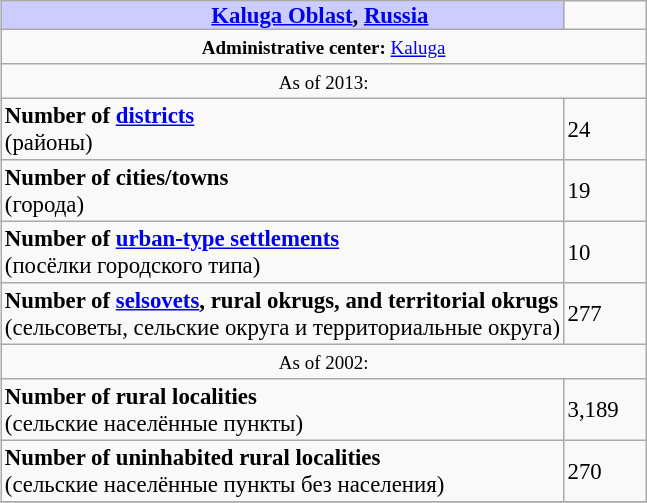<table border=1 align="right" cellpadding=2 cellspacing=0 style="margin: 0 0 1em 1em; background: #f9f9f9; border: 1px #aaa solid; border-collapse: collapse; font-size: 95%;">
<tr>
<th bgcolor="#ccccff" style="padding:0 0 0 50px;"><a href='#'>Kaluga Oblast</a>, <a href='#'>Russia</a></th>
<td width="50px"></td>
</tr>
<tr>
<td colspan=2 align="center"><small><strong>Administrative center:</strong> <a href='#'>Kaluga</a></small></td>
</tr>
<tr>
<td colspan=2 align="center"><small>As of 2013:</small></td>
</tr>
<tr>
<td><strong>Number of <a href='#'>districts</a></strong><br>(районы)</td>
<td>24</td>
</tr>
<tr>
<td><strong>Number of cities/towns</strong><br>(города)</td>
<td>19</td>
</tr>
<tr>
<td><strong>Number of <a href='#'>urban-type settlements</a></strong><br>(посёлки городского типа)</td>
<td>10</td>
</tr>
<tr>
<td><strong>Number of <a href='#'>selsovets</a>, rural okrugs, and territorial okrugs</strong><br>(сельсоветы, сельские округа и территориальные округа)</td>
<td>277</td>
</tr>
<tr>
<td colspan=2 align="center"><small>As of 2002:</small></td>
</tr>
<tr>
<td><strong>Number of rural localities</strong><br>(сельские населённые пункты)</td>
<td>3,189</td>
</tr>
<tr>
<td><strong>Number of uninhabited rural localities</strong><br>(сельские населённые пункты без населения)</td>
<td>270</td>
</tr>
<tr>
</tr>
</table>
